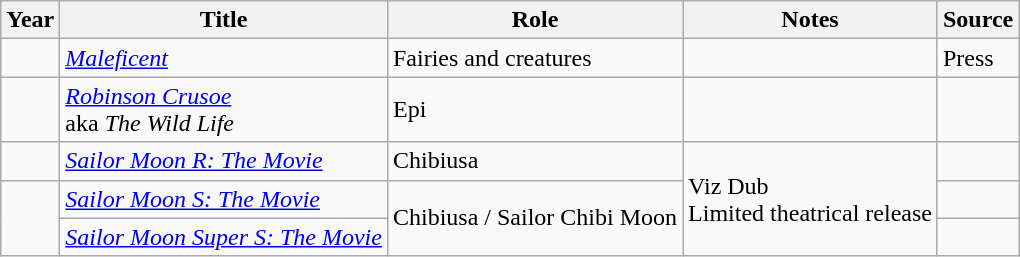<table class="wikitable sortable plainrowheaders">
<tr>
<th>Year</th>
<th>Title</th>
<th>Role</th>
<th class="unsortable">Notes</th>
<th class="unsortable">Source<br></th>
</tr>
<tr>
<td></td>
<td><em><a href='#'>Maleficent</a></em></td>
<td>Fairies and creatures</td>
<td></td>
<td>Press</td>
</tr>
<tr>
<td></td>
<td><em><a href='#'>Robinson Crusoe</a></em><br>aka <em>The Wild Life</em></td>
<td>Epi </td>
<td> </td>
<td></td>
</tr>
<tr>
<td></td>
<td><em><a href='#'>Sailor Moon R: The Movie</a></em></td>
<td>Chibiusa</td>
<td rowspan="3">Viz Dub<br>Limited theatrical release</td>
<td></td>
</tr>
<tr>
<td rowspan="2"></td>
<td><em><a href='#'>Sailor Moon S: The Movie</a></em></td>
<td rowspan="2">Chibiusa / Sailor Chibi Moon</td>
<td></td>
</tr>
<tr>
<td><em><a href='#'>Sailor Moon Super S: The Movie</a></em></td>
<td><br></td>
</tr>
</table>
